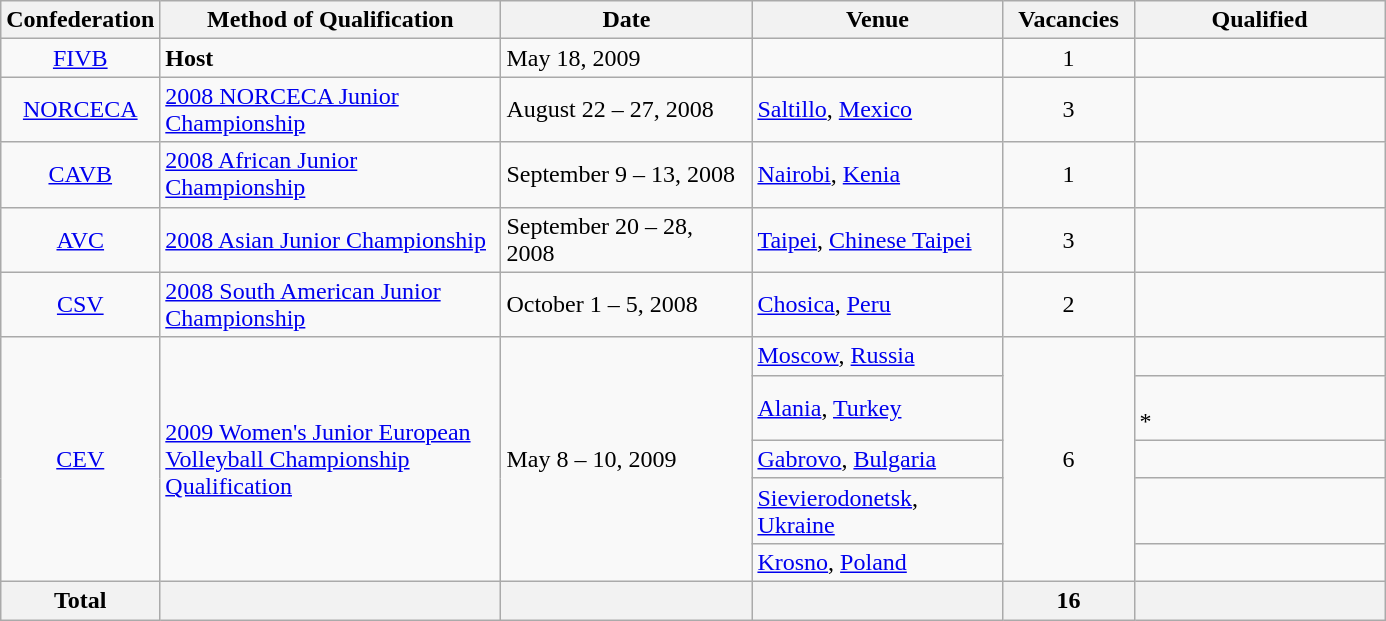<table class="wikitable">
<tr>
<th width=50>Confederation</th>
<th width=220>Method of Qualification</th>
<th width=160>Date</th>
<th width=160>Venue</th>
<th width=80>Vacancies</th>
<th width=160>Qualified</th>
</tr>
<tr>
<td align=center><a href='#'>FIVB</a></td>
<td><strong>Host</strong></td>
<td>May 18, 2009</td>
<td></td>
<td style="text-align:center;">1</td>
<td></td>
</tr>
<tr>
<td align=center><a href='#'>NORCECA</a></td>
<td><a href='#'>2008 NORCECA Junior Championship</a></td>
<td>August 22 – 27, 2008</td>
<td> <a href='#'>Saltillo</a>, <a href='#'>Mexico</a></td>
<td style="text-align:center;">3</td>
<td><br><br></td>
</tr>
<tr>
<td align=center><a href='#'>CAVB</a></td>
<td><a href='#'>2008 African Junior Championship</a></td>
<td>September 9 – 13, 2008</td>
<td> <a href='#'>Nairobi</a>, <a href='#'>Kenia</a></td>
<td style="text-align:center;">1</td>
<td></td>
</tr>
<tr>
<td align=center><a href='#'>AVC</a></td>
<td><a href='#'>2008 Asian Junior Championship</a></td>
<td>September 20 – 28, 2008</td>
<td> <a href='#'>Taipei</a>, <a href='#'>Chinese Taipei</a></td>
<td style="text-align:center;">3</td>
<td><br><br></td>
</tr>
<tr>
<td align=center><a href='#'>CSV</a></td>
<td><a href='#'>2008 South American Junior Championship</a></td>
<td>October 1 – 5, 2008</td>
<td> <a href='#'>Chosica</a>, <a href='#'>Peru</a></td>
<td style="text-align:center;">2</td>
<td><br></td>
</tr>
<tr>
<td align=center rowspan=5><a href='#'>CEV</a></td>
<td rowspan=5><a href='#'>2009 Women's Junior European Volleyball Championship Qualification</a></td>
<td rowspan=5>May 8 – 10, 2009</td>
<td> <a href='#'>Moscow</a>, <a href='#'>Russia</a></td>
<td style="text-align:center;" rowspan=5>6</td>
<td></td>
</tr>
<tr>
<td> <a href='#'>Alania</a>, <a href='#'>Turkey</a></td>
<td><br>*</td>
</tr>
<tr>
<td> <a href='#'>Gabrovo</a>, <a href='#'>Bulgaria</a></td>
<td></td>
</tr>
<tr>
<td> <a href='#'>Sievierodonetsk</a>, <a href='#'>Ukraine</a></td>
<td></td>
</tr>
<tr>
<td> <a href='#'>Krosno</a>, <a href='#'>Poland</a></td>
<td></td>
</tr>
<tr>
<th>Total</th>
<th></th>
<th></th>
<th></th>
<th>16</th>
<th></th>
</tr>
</table>
